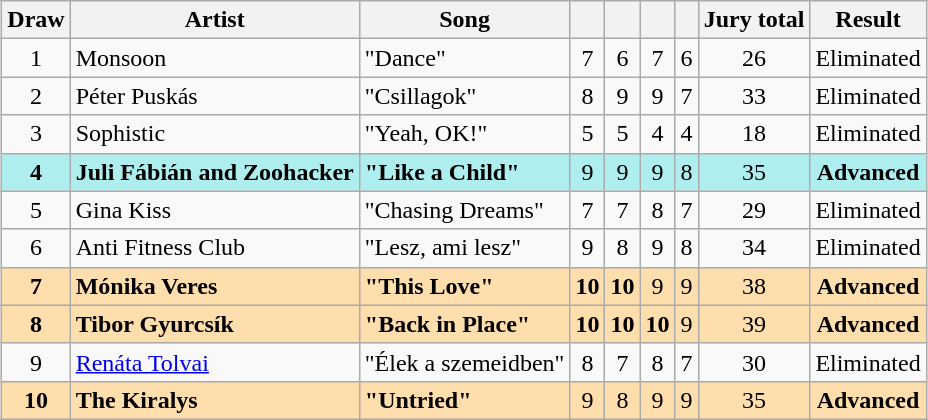<table class="sortable wikitable" style="margin: 1em auto 1em auto; text-align:center">
<tr>
<th>Draw</th>
<th>Artist</th>
<th>Song</th>
<th><small></small></th>
<th><small></small></th>
<th><small></small></th>
<th><small></small></th>
<th>Jury total</th>
<th>Result</th>
</tr>
<tr>
<td>1</td>
<td align="left">Monsoon</td>
<td align="left">"Dance"</td>
<td>7</td>
<td>6</td>
<td>7</td>
<td>6</td>
<td>26</td>
<td>Eliminated</td>
</tr>
<tr>
<td>2</td>
<td align="left">Péter Puskás</td>
<td align="left">"Csillagok"</td>
<td>8</td>
<td>9</td>
<td>9</td>
<td>7</td>
<td>33</td>
<td>Eliminated</td>
</tr>
<tr>
<td>3</td>
<td align="left">Sophistic</td>
<td align="left">"Yeah, OK!"</td>
<td>5</td>
<td>5</td>
<td>4</td>
<td>4</td>
<td>18</td>
<td>Eliminated</td>
</tr>
<tr style="background:paleturquoise;">
<td><strong>4</strong></td>
<td align="left"><strong>Juli Fábián and Zoohacker</strong></td>
<td align="left"><strong>"Like a Child"</strong></td>
<td>9</td>
<td>9</td>
<td>9</td>
<td>8</td>
<td>35</td>
<td><strong>Advanced</strong></td>
</tr>
<tr>
<td>5</td>
<td align="left">Gina Kiss</td>
<td align="left">"Chasing Dreams"</td>
<td>7</td>
<td>7</td>
<td>8</td>
<td>7</td>
<td>29</td>
<td>Eliminated</td>
</tr>
<tr>
<td>6</td>
<td align="left">Anti Fitness Club</td>
<td align="left">"Lesz, ami lesz"</td>
<td>9</td>
<td>8</td>
<td>9</td>
<td>8</td>
<td>34</td>
<td>Eliminated</td>
</tr>
<tr style="background:navajowhite;">
<td><strong>7</strong></td>
<td align="left"><strong>Mónika Veres</strong></td>
<td align="left"><strong>"This Love"</strong></td>
<td><strong>10</strong></td>
<td><strong>10</strong></td>
<td>9</td>
<td>9</td>
<td>38</td>
<td><strong>Advanced</strong></td>
</tr>
<tr style="background:navajowhite;">
<td><strong>8</strong></td>
<td align="left"><strong>Tibor Gyurcsík</strong></td>
<td align="left"><strong>"Back in Place"</strong></td>
<td><strong>10</strong></td>
<td><strong>10</strong></td>
<td><strong>10</strong></td>
<td>9</td>
<td>39</td>
<td><strong>Advanced</strong></td>
</tr>
<tr>
<td>9</td>
<td align="left"><a href='#'>Renáta Tolvai</a></td>
<td align="left">"Élek a szemeidben"</td>
<td>8</td>
<td>7</td>
<td>8</td>
<td>7</td>
<td>30</td>
<td>Eliminated</td>
</tr>
<tr style="background:navajowhite;">
<td><strong>10</strong></td>
<td align="left" data-sort-value="Kiralys, The"><strong>The Kiralys</strong></td>
<td align="left"><strong>"Untried"</strong></td>
<td>9</td>
<td>8</td>
<td>9</td>
<td>9</td>
<td>35</td>
<td><strong>Advanced</strong></td>
</tr>
</table>
